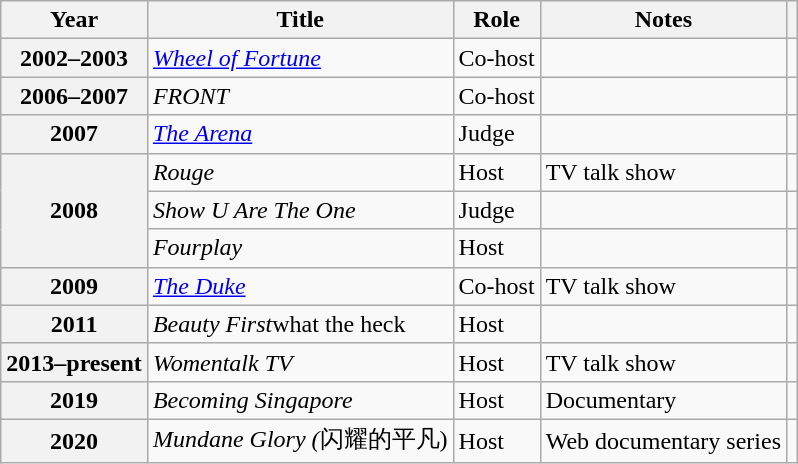<table class="wikitable plainrowheaders sortable">
<tr>
<th scope="col">Year</th>
<th scope="col">Title</th>
<th scope="col">Role</th>
<th scope="col" class="unsortable">Notes</th>
<th scope="col" class="unsortable"></th>
</tr>
<tr>
<th scope="row">2002–2003</th>
<td><em><a href='#'>Wheel of Fortune</a></em></td>
<td>Co-host</td>
<td></td>
<td></td>
</tr>
<tr>
<th scope="row">2006–2007</th>
<td><em>FRONT</em></td>
<td>Co-host</td>
<td></td>
<td></td>
</tr>
<tr>
<th scope="row">2007</th>
<td><em><a href='#'>The Arena</a></em></td>
<td>Judge</td>
<td></td>
<td></td>
</tr>
<tr>
<th scope="row" rowspan="3">2008</th>
<td><em>Rouge</em></td>
<td>Host</td>
<td>TV talk show</td>
<td></td>
</tr>
<tr>
<td><em>Show U Are The One</em></td>
<td>Judge</td>
<td></td>
<td></td>
</tr>
<tr>
<td><em>Fourplay</em></td>
<td>Host</td>
<td></td>
<td></td>
</tr>
<tr>
<th scope="row">2009</th>
<td><em><a href='#'>The Duke</a></em></td>
<td>Co-host</td>
<td>TV talk show</td>
<td></td>
</tr>
<tr>
<th scope="row">2011</th>
<td><em>Beauty First</em>what the heck</td>
<td>Host</td>
<td></td>
<td></td>
</tr>
<tr>
<th scope="row">2013–present</th>
<td><em>Womentalk TV</em></td>
<td>Host</td>
<td>TV talk show</td>
<td></td>
</tr>
<tr>
<th scope="row">2019</th>
<td><em>Becoming Singapore</em></td>
<td>Host</td>
<td>Documentary</td>
<td></td>
</tr>
<tr>
<th scope="row">2020</th>
<td><em>Mundane Glory (</em>闪耀的平凡)</td>
<td>Host</td>
<td>Web documentary series</td>
<td></td>
</tr>
</table>
